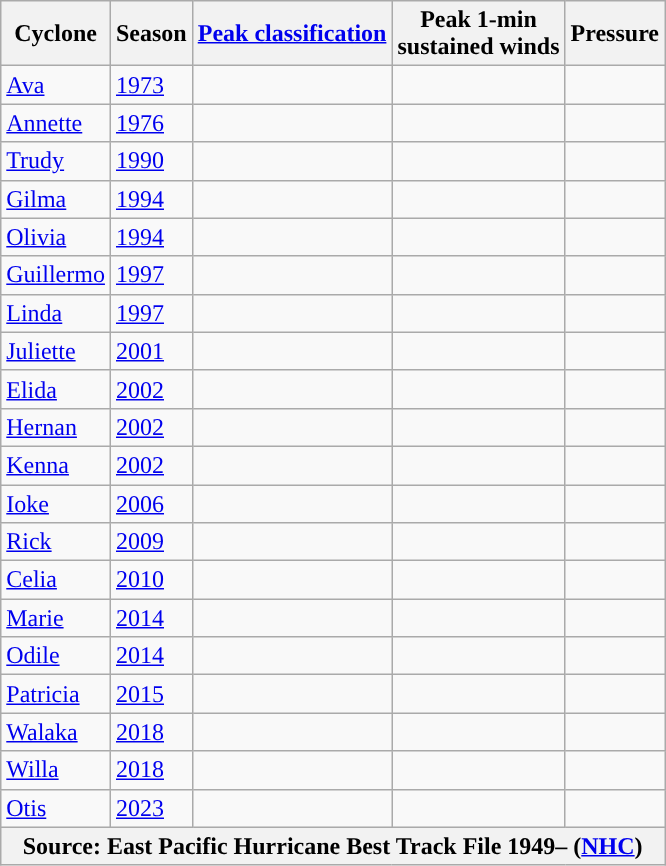<table class="wikitable sortable">
<tr>
<th>Cyclone</th>
<th>Season</th>
<th><a href='#'>Peak classification</a></th>
<th>Peak 1-min<br>sustained winds</th>
<th>Pressure</th>
</tr>
<tr>
<td><a href='#'>Ava</a></td>
<td><a href='#'>1973</a></td>
<td></td>
<td></td>
<td></td>
</tr>
<tr>
<td><a href='#'>Annette</a></td>
<td><a href='#'>1976</a></td>
<td></td>
<td></td>
<td></td>
</tr>
<tr>
<td><a href='#'>Trudy</a></td>
<td><a href='#'>1990</a></td>
<td></td>
<td></td>
<td></td>
</tr>
<tr>
<td><a href='#'>Gilma</a></td>
<td><a href='#'>1994</a></td>
<td></td>
<td></td>
<td></td>
</tr>
<tr>
<td><a href='#'>Olivia</a></td>
<td><a href='#'>1994</a></td>
<td></td>
<td></td>
<td></td>
</tr>
<tr>
<td><a href='#'>Guillermo</a></td>
<td><a href='#'>1997</a></td>
<td></td>
<td></td>
<td></td>
</tr>
<tr>
<td><a href='#'>Linda</a></td>
<td><a href='#'>1997</a></td>
<td></td>
<td></td>
<td></td>
</tr>
<tr>
<td><a href='#'>Juliette</a></td>
<td><a href='#'>2001</a></td>
<td></td>
<td></td>
<td></td>
</tr>
<tr>
<td><a href='#'>Elida</a></td>
<td><a href='#'>2002</a></td>
<td></td>
<td></td>
<td></td>
</tr>
<tr>
<td><a href='#'>Hernan</a></td>
<td><a href='#'>2002</a></td>
<td></td>
<td></td>
<td></td>
</tr>
<tr>
<td><a href='#'>Kenna</a></td>
<td><a href='#'>2002</a></td>
<td></td>
<td></td>
<td></td>
</tr>
<tr>
<td><a href='#'>Ioke</a></td>
<td><a href='#'>2006</a></td>
<td></td>
<td></td>
<td></td>
</tr>
<tr>
<td><a href='#'>Rick</a></td>
<td><a href='#'>2009</a></td>
<td></td>
<td></td>
<td></td>
</tr>
<tr>
<td><a href='#'>Celia</a></td>
<td><a href='#'>2010</a></td>
<td></td>
<td></td>
<td></td>
</tr>
<tr>
<td><a href='#'>Marie</a></td>
<td><a href='#'>2014</a></td>
<td></td>
<td></td>
<td></td>
</tr>
<tr>
<td><a href='#'>Odile</a></td>
<td><a href='#'>2014</a></td>
<td></td>
<td></td>
<td></td>
</tr>
<tr>
<td><a href='#'>Patricia</a></td>
<td><a href='#'>2015</a></td>
<td></td>
<td></td>
<td></td>
</tr>
<tr>
<td><a href='#'>Walaka</a></td>
<td><a href='#'>2018</a></td>
<td></td>
<td></td>
<td></td>
</tr>
<tr>
<td><a href='#'>Willa</a></td>
<td><a href='#'>2018</a></td>
<td></td>
<td></td>
<td></td>
</tr>
<tr>
<td><a href='#'>Otis</a></td>
<td><a href='#'>2023</a></td>
<td></td>
<td></td>
<td></td>
</tr>
<tr class="small">
<th colspan="5">Source: East Pacific Hurricane Best Track File 1949– (<a href='#'>NHC</a>) </th>
</tr>
</table>
